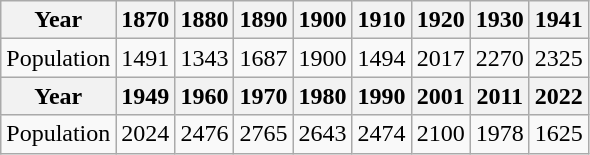<table class="wikitable">
<tr>
<th>Year</th>
<th>1870</th>
<th>1880</th>
<th>1890</th>
<th>1900</th>
<th>1910</th>
<th>1920</th>
<th>1930</th>
<th>1941</th>
</tr>
<tr>
<td>Population</td>
<td>1491</td>
<td>1343</td>
<td>1687</td>
<td>1900</td>
<td>1494</td>
<td>2017</td>
<td>2270</td>
<td>2325</td>
</tr>
<tr>
<th>Year</th>
<th>1949</th>
<th>1960</th>
<th>1970</th>
<th>1980</th>
<th>1990</th>
<th>2001</th>
<th>2011</th>
<th>2022</th>
</tr>
<tr>
<td>Population</td>
<td>2024</td>
<td>2476</td>
<td>2765</td>
<td>2643</td>
<td>2474</td>
<td>2100</td>
<td>1978</td>
<td>1625</td>
</tr>
</table>
